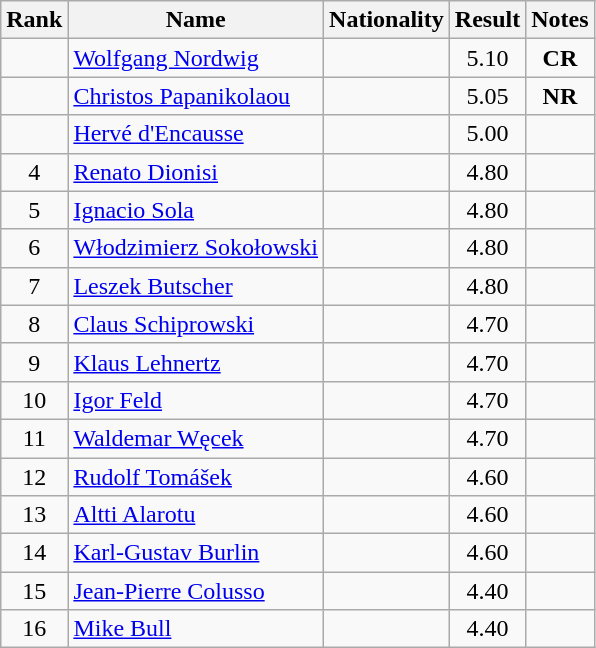<table class="wikitable sortable" style="text-align:center">
<tr>
<th>Rank</th>
<th>Name</th>
<th>Nationality</th>
<th>Result</th>
<th>Notes</th>
</tr>
<tr>
<td></td>
<td align=left><a href='#'>Wolfgang Nordwig</a></td>
<td align=left></td>
<td>5.10</td>
<td><strong>CR</strong></td>
</tr>
<tr>
<td></td>
<td align=left><a href='#'>Christos Papanikolaou</a></td>
<td align=left></td>
<td>5.05</td>
<td><strong>NR</strong></td>
</tr>
<tr>
<td></td>
<td align=left><a href='#'>Hervé d'Encausse</a></td>
<td align=left></td>
<td>5.00</td>
<td></td>
</tr>
<tr>
<td>4</td>
<td align=left><a href='#'>Renato Dionisi</a></td>
<td align=left></td>
<td>4.80</td>
<td></td>
</tr>
<tr>
<td>5</td>
<td align=left><a href='#'>Ignacio Sola</a></td>
<td align=left></td>
<td>4.80</td>
<td></td>
</tr>
<tr>
<td>6</td>
<td align=left><a href='#'>Włodzimierz Sokołowski</a></td>
<td align=left></td>
<td>4.80</td>
<td></td>
</tr>
<tr>
<td>7</td>
<td align=left><a href='#'>Leszek Butscher</a></td>
<td align=left></td>
<td>4.80</td>
<td></td>
</tr>
<tr>
<td>8</td>
<td align=left><a href='#'>Claus Schiprowski</a></td>
<td align=left></td>
<td>4.70</td>
<td></td>
</tr>
<tr>
<td>9</td>
<td align=left><a href='#'>Klaus Lehnertz</a></td>
<td align=left></td>
<td>4.70</td>
<td></td>
</tr>
<tr>
<td>10</td>
<td align=left><a href='#'>Igor Feld</a></td>
<td align=left></td>
<td>4.70</td>
<td></td>
</tr>
<tr>
<td>11</td>
<td align=left><a href='#'>Waldemar Węcek</a></td>
<td align=left></td>
<td>4.70</td>
<td></td>
</tr>
<tr>
<td>12</td>
<td align=left><a href='#'>Rudolf Tomášek</a></td>
<td align=left></td>
<td>4.60</td>
<td></td>
</tr>
<tr>
<td>13</td>
<td align=left><a href='#'>Altti Alarotu</a></td>
<td align=left></td>
<td>4.60</td>
<td></td>
</tr>
<tr>
<td>14</td>
<td align=left><a href='#'>Karl-Gustav Burlin</a></td>
<td align=left></td>
<td>4.60</td>
<td></td>
</tr>
<tr>
<td>15</td>
<td align=left><a href='#'>Jean-Pierre Colusso</a></td>
<td align=left></td>
<td>4.40</td>
<td></td>
</tr>
<tr>
<td>16</td>
<td align=left><a href='#'>Mike Bull</a></td>
<td align=left></td>
<td>4.40</td>
<td></td>
</tr>
</table>
